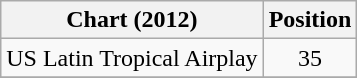<table class="wikitable">
<tr>
<th scope="col">Chart (2012)</th>
<th scope="col">Position</th>
</tr>
<tr>
<td>US Latin Tropical Airplay</td>
<td style="text-align:center;">35</td>
</tr>
<tr>
</tr>
</table>
